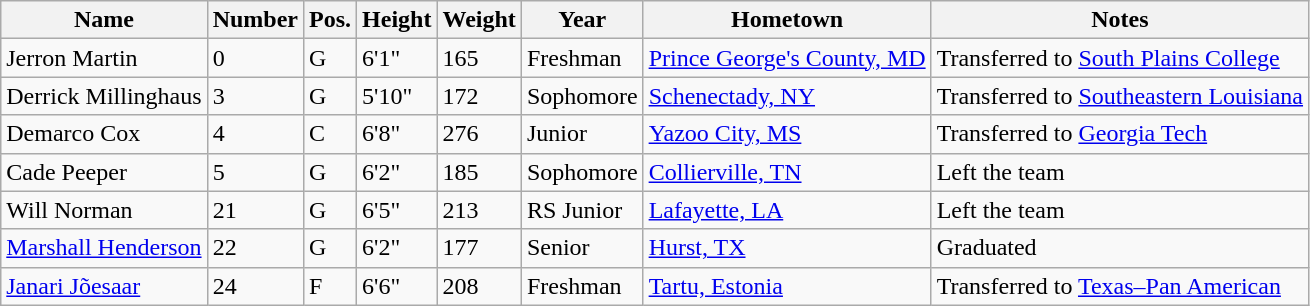<table class="wikitable sortable" border="1">
<tr>
<th>Name</th>
<th>Number</th>
<th>Pos.</th>
<th>Height</th>
<th>Weight</th>
<th>Year</th>
<th>Hometown</th>
<th class="unsortable">Notes</th>
</tr>
<tr>
<td>Jerron Martin</td>
<td>0</td>
<td>G</td>
<td>6'1"</td>
<td>165</td>
<td>Freshman</td>
<td><a href='#'>Prince George's County, MD</a></td>
<td>Transferred to <a href='#'>South Plains College</a></td>
</tr>
<tr>
<td>Derrick Millinghaus</td>
<td>3</td>
<td>G</td>
<td>5'10"</td>
<td>172</td>
<td>Sophomore</td>
<td><a href='#'>Schenectady, NY</a></td>
<td>Transferred to <a href='#'>Southeastern Louisiana</a></td>
</tr>
<tr>
<td>Demarco Cox</td>
<td>4</td>
<td>C</td>
<td>6'8"</td>
<td>276</td>
<td>Junior</td>
<td><a href='#'>Yazoo City, MS</a></td>
<td>Transferred to <a href='#'>Georgia Tech</a></td>
</tr>
<tr>
<td>Cade Peeper</td>
<td>5</td>
<td>G</td>
<td>6'2"</td>
<td>185</td>
<td>Sophomore</td>
<td><a href='#'>Collierville, TN</a></td>
<td>Left the team</td>
</tr>
<tr>
<td>Will Norman</td>
<td>21</td>
<td>G</td>
<td>6'5"</td>
<td>213</td>
<td>RS Junior</td>
<td><a href='#'>Lafayette, LA</a></td>
<td>Left the team</td>
</tr>
<tr>
<td><a href='#'>Marshall Henderson</a></td>
<td>22</td>
<td>G</td>
<td>6'2"</td>
<td>177</td>
<td>Senior</td>
<td><a href='#'>Hurst, TX</a></td>
<td>Graduated</td>
</tr>
<tr>
<td><a href='#'>Janari Jõesaar</a></td>
<td>24</td>
<td>F</td>
<td>6'6"</td>
<td>208</td>
<td>Freshman</td>
<td><a href='#'>Tartu, Estonia</a></td>
<td>Transferred to <a href='#'>Texas–Pan American</a></td>
</tr>
</table>
